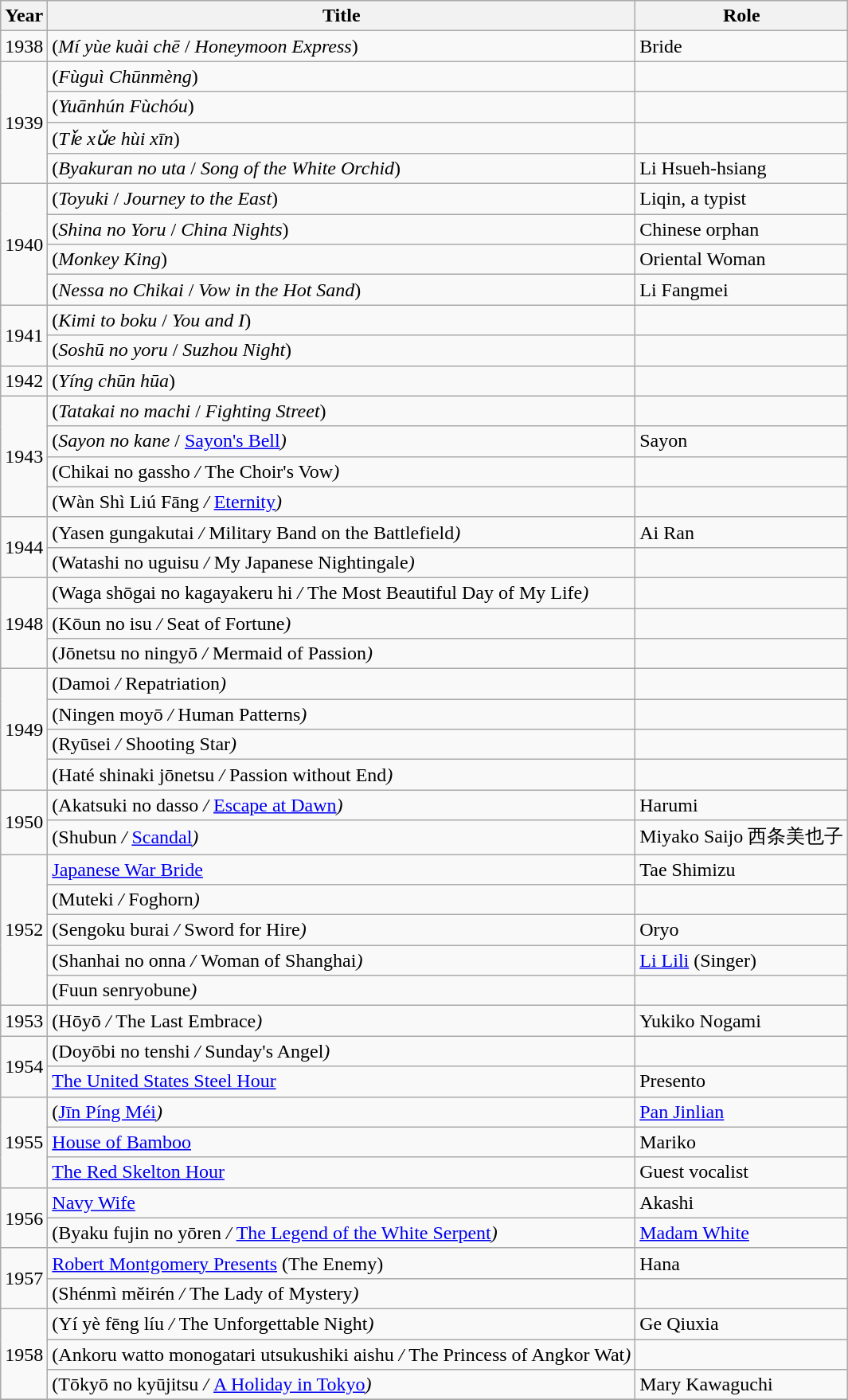<table class="wikitable">
<tr>
<th>Year</th>
<th>Title</th>
<th>Role</th>
</tr>
<tr>
<td>1938</td>
<td> (<em>Mí yùe kuài chē</em> / <em>Honeymoon Express</em>)</td>
<td>Bride</td>
</tr>
<tr>
<td rowspan="4">1939</td>
<td> (<em>Fùguì Chūnmèng</em>)</td>
<td></td>
</tr>
<tr>
<td> (<em>Yuānhún Fùchóu</em>)</td>
<td></td>
</tr>
<tr>
<td> (<em>Tǐe xǔe hùi xīn</em>)</td>
<td></td>
</tr>
<tr>
<td> (<em>Byakuran no uta</em> / <em>Song of the White Orchid</em>)</td>
<td>Li Hsueh-hsiang</td>
</tr>
<tr>
<td rowspan="4">1940</td>
<td> (<em>Toyuki</em> / <em>Journey to the East</em>)</td>
<td>Liqin, a typist</td>
</tr>
<tr>
<td> (<em>Shina no Yoru</em> / <em>China Nights</em>)</td>
<td>Chinese orphan</td>
</tr>
<tr>
<td> (<em>Monkey King</em>)</td>
<td>Oriental Woman</td>
</tr>
<tr>
<td> (<em>Nessa no Chikai</em> / <em>Vow in the Hot Sand</em>)</td>
<td>Li Fangmei</td>
</tr>
<tr>
<td rowspan="2">1941</td>
<td> (<em>Kimi to boku</em> / <em>You and I</em>)</td>
<td></td>
</tr>
<tr>
<td> (<em>Soshū no yoru</em> / <em>Suzhou Night</em>)</td>
<td></td>
</tr>
<tr>
<td rowspan="1">1942</td>
<td> (<em>Yíng chūn hūa</em>)</td>
<td></td>
</tr>
<tr>
<td rowspan="4">1943</td>
<td> (<em>Tatakai no machi</em> / <em>Fighting Street</em>)</td>
<td></td>
</tr>
<tr>
<td> (<em>Sayon no kane</em> / <a href='#'>Sayon's Bell</a><em>)</td>
<td>Sayon</td>
</tr>
<tr>
<td> (</em>Chikai no gassho<em> / </em>The Choir's Vow<em>)</td>
<td></td>
</tr>
<tr>
<td> (</em>Wàn Shì Liú Fāng<em> / </em><a href='#'>Eternity</a><em>)</td>
<td></td>
</tr>
<tr>
<td rowspan="2">1944</td>
<td> (</em>Yasen gungakutai<em> / </em>Military Band on the Battlefield<em>)</td>
<td>Ai Ran</td>
</tr>
<tr>
<td> (</em>Watashi no uguisu<em> / </em>My Japanese Nightingale<em>)</td>
<td></td>
</tr>
<tr>
<td rowspan="3">1948</td>
<td> (</em>Waga shōgai no kagayakeru hi<em> / </em>The Most Beautiful Day of My Life<em>)</td>
<td></td>
</tr>
<tr>
<td> (</em>Kōun no isu<em> / </em>Seat of Fortune<em>)</td>
<td></td>
</tr>
<tr>
<td> (</em>Jōnetsu no ningyō<em> / </em>Mermaid of Passion<em>)</td>
<td></td>
</tr>
<tr>
<td rowspan="4">1949</td>
<td> (</em>Damoi<em> / </em>Repatriation<em>)</td>
<td></td>
</tr>
<tr>
<td> (</em>Ningen moyō<em> / </em>Human Patterns<em>)</td>
<td></td>
</tr>
<tr>
<td> (</em>Ryūsei<em> / </em>Shooting Star<em>)</td>
<td></td>
</tr>
<tr>
<td> (</em>Haté shinaki jōnetsu<em> / </em>Passion without End<em>)</td>
<td></td>
</tr>
<tr>
<td rowspan="2">1950</td>
<td> (</em>Akatsuki no dasso<em> / </em><a href='#'>Escape at Dawn</a><em>)</td>
<td>Harumi</td>
</tr>
<tr>
<td> (</em>Shubun<em> / </em><a href='#'>Scandal</a><em>)</td>
<td>Miyako Saijo 西条美也子</td>
</tr>
<tr>
<td rowspan="5">1952</td>
<td></em><a href='#'>Japanese War Bride</a><em></td>
<td>Tae Shimizu</td>
</tr>
<tr>
<td> (</em>Muteki<em> / </em>Foghorn<em>)</td>
<td></td>
</tr>
<tr>
<td> (</em>Sengoku burai<em> / </em>Sword for Hire<em>)</td>
<td>Oryo</td>
</tr>
<tr>
<td> (</em>Shanhai no onna<em> / </em>Woman of Shanghai<em>)</td>
<td><a href='#'>Li Lili</a> (Singer)</td>
</tr>
<tr>
<td> (</em>Fuun senryobune<em>)</td>
<td></td>
</tr>
<tr>
<td>1953</td>
<td> (</em>Hōyō<em> / </em>The Last Embrace<em>)</td>
<td>Yukiko Nogami</td>
</tr>
<tr>
<td rowspan="2">1954</td>
<td> (</em>Doyōbi no tenshi<em> / </em>Sunday's Angel<em>)</td>
<td></td>
</tr>
<tr>
<td></em><a href='#'>The United States Steel Hour</a><em></td>
<td>Presento</td>
</tr>
<tr>
<td rowspan="3">1955</td>
<td> (</em><a href='#'>Jīn Píng Méi</a><em>)</td>
<td><a href='#'>Pan Jinlian</a></td>
</tr>
<tr>
<td></em><a href='#'>House of Bamboo</a><em></td>
<td>Mariko</td>
</tr>
<tr>
<td></em><a href='#'>The Red Skelton Hour</a><em></td>
<td>Guest vocalist</td>
</tr>
<tr>
<td rowspan="2">1956</td>
<td></em><a href='#'>Navy Wife</a><em></td>
<td>Akashi</td>
</tr>
<tr>
<td> (</em>Byaku fujin no yōren<em> / </em><a href='#'>The Legend of the White Serpent</a><em>)</td>
<td><a href='#'>Madam White</a></td>
</tr>
<tr>
<td rowspan="2">1957</td>
<td></em><a href='#'>Robert Montgomery Presents</a> (The Enemy)<em></td>
<td>Hana</td>
</tr>
<tr>
<td> (</em>Shénmì měirén<em> / </em>The Lady of Mystery<em>)</td>
<td></td>
</tr>
<tr>
<td rowspan="3">1958</td>
<td> (</em>Yí yè fēng líu<em> / </em>The Unforgettable Night<em>)</td>
<td>Ge Qiuxia</td>
</tr>
<tr>
<td> (</em>Ankoru watto monogatari utsukushiki aishu<em> / </em>The Princess of Angkor Wat<em>)</td>
<td></td>
</tr>
<tr>
<td> (</em>Tōkyō no kyūjitsu<em> / </em><a href='#'>A Holiday in Tokyo</a><em>)</td>
<td>Mary Kawaguchi</td>
</tr>
<tr>
</tr>
</table>
